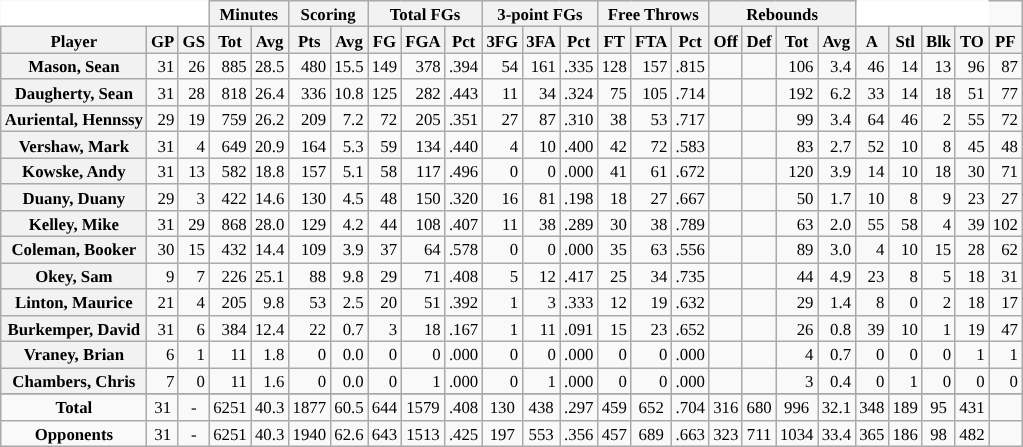<table class="wikitable sortable" border="1" style="font-size:70%;">
<tr>
<th colspan="3" style="border-top-style:hidden; border-left-style:hidden; background: white;"></th>
<th colspan="2">Minutes</th>
<th colspan="2">Scoring</th>
<th colspan="3">Total FGs</th>
<th colspan="3">3-point FGs</th>
<th colspan="3">Free Throws</th>
<th colspan="4">Rebounds</th>
<th colspan="4" style="border-top-style:hidden; border-right-style:hidden; background: white;"></th>
</tr>
<tr>
<th scope="col">Player</th>
<th scope="col">GP</th>
<th scope="col">GS</th>
<th scope="col">Tot</th>
<th scope="col">Avg</th>
<th scope="col">Pts</th>
<th scope="col">Avg</th>
<th scope="col">FG</th>
<th scope="col">FGA</th>
<th scope="col">Pct</th>
<th scope="col">3FG</th>
<th scope="col">3FA</th>
<th scope="col">Pct</th>
<th scope="col">FT</th>
<th scope="col">FTA</th>
<th scope="col">Pct</th>
<th scope="col">Off</th>
<th scope="col">Def</th>
<th scope="col">Tot</th>
<th scope="col">Avg</th>
<th scope="col">A</th>
<th scope="col">Stl</th>
<th scope="col">Blk</th>
<th scope="col">TO</th>
<th scope="col">PF</th>
</tr>
<tr>
<th style="white-space:nowrap">Mason, Sean</th>
<td align="right">31</td>
<td align="right">26</td>
<td align="right">885</td>
<td align="right">28.5</td>
<td align="right">480</td>
<td align="right">15.5</td>
<td align="right">149</td>
<td align="right">378</td>
<td align="right">.394</td>
<td align="right">54</td>
<td align="right">161</td>
<td align="right">.335</td>
<td align="right">128</td>
<td align="right">157</td>
<td align="right">.815</td>
<td align="right"></td>
<td align="right"></td>
<td align="right">106</td>
<td align="right">3.4</td>
<td align="right">46</td>
<td align="right">14</td>
<td align="right">13</td>
<td align="right">96</td>
<td align="right">87</td>
</tr>
<tr>
<th style="white-space:nowrap">Daugherty, Sean</th>
<td align="right">31</td>
<td align="right">28</td>
<td align="right">818</td>
<td align="right">26.4</td>
<td align="right">336</td>
<td align="right">10.8</td>
<td align="right">125</td>
<td align="right">282</td>
<td align="right">.443</td>
<td align="right">11</td>
<td align="right">34</td>
<td align="right">.324</td>
<td align="right">75</td>
<td align="right">105</td>
<td align="right">.714</td>
<td align="right"></td>
<td align="right"></td>
<td align="right">192</td>
<td align="right">6.2</td>
<td align="right">33</td>
<td align="right">14</td>
<td align="right">18</td>
<td align="right">51</td>
<td align="right">77</td>
</tr>
<tr>
<th style="white-space:nowrap">Auriental, Hennssy</th>
<td align="right">29</td>
<td align="right">19</td>
<td align="right">759</td>
<td align="right">26.2</td>
<td align="right">209</td>
<td align="right">7.2</td>
<td align="right">72</td>
<td align="right">205</td>
<td align="right">.351</td>
<td align="right">27</td>
<td align="right">87</td>
<td align="right">.310</td>
<td align="right">38</td>
<td align="right">53</td>
<td align="right">.717</td>
<td align="right"></td>
<td align="right"></td>
<td align="right">99</td>
<td align="right">3.4</td>
<td align="right">64</td>
<td align="right">46</td>
<td align="right">2</td>
<td align="right">55</td>
<td align="right">72</td>
</tr>
<tr>
<th style="white-space:nowrap">Vershaw, Mark</th>
<td align="right">31</td>
<td align="right">4</td>
<td align="right">649</td>
<td align="right">20.9</td>
<td align="right">164</td>
<td align="right">5.3</td>
<td align="right">59</td>
<td align="right">134</td>
<td align="right">.440</td>
<td align="right">4</td>
<td align="right">10</td>
<td align="right">.400</td>
<td align="right">42</td>
<td align="right">72</td>
<td align="right">.583</td>
<td align="right"></td>
<td align="right"></td>
<td align="right">83</td>
<td align="right">2.7</td>
<td align="right">52</td>
<td align="right">10</td>
<td align="right">8</td>
<td align="right">45</td>
<td align="right">48</td>
</tr>
<tr>
<th style="white-space:nowrap">Kowske, Andy</th>
<td align="right">31</td>
<td align="right">13</td>
<td align="right">582</td>
<td align="right">18.8</td>
<td align="right">157</td>
<td align="right">5.1</td>
<td align="right">58</td>
<td align="right">117</td>
<td align="right">.496</td>
<td align="right">0</td>
<td align="right">0</td>
<td align="right">.000</td>
<td align="right">41</td>
<td align="right">61</td>
<td align="right">.672</td>
<td align="right"></td>
<td align="right"></td>
<td align="right">120</td>
<td align="right">3.9</td>
<td align="right">14</td>
<td align="right">10</td>
<td align="right">18</td>
<td align="right">30</td>
<td align="right">71</td>
</tr>
<tr>
<th style="white-space:nowrap">Duany, Duany</th>
<td align="right">29</td>
<td align="right">3</td>
<td align="right">422</td>
<td align="right">14.6</td>
<td align="right">130</td>
<td align="right">4.5</td>
<td align="right">48</td>
<td align="right">150</td>
<td align="right">.320</td>
<td align="right">16</td>
<td align="right">81</td>
<td align="right">.198</td>
<td align="right">18</td>
<td align="right">27</td>
<td align="right">.667</td>
<td align="right"></td>
<td align="right"></td>
<td align="right">50</td>
<td align="right">1.7</td>
<td align="right">10</td>
<td align="right">8</td>
<td align="right">9</td>
<td align="right">23</td>
<td align="right">27</td>
</tr>
<tr>
<th style="white-space:nowrap">Kelley, Mike</th>
<td align="right">31</td>
<td align="right">29</td>
<td align="right">868</td>
<td align="right">28.0</td>
<td align="right">129</td>
<td align="right">4.2</td>
<td align="right">44</td>
<td align="right">108</td>
<td align="right">.407</td>
<td align="right">11</td>
<td align="right">38</td>
<td align="right">.289</td>
<td align="right">30</td>
<td align="right">38</td>
<td align="right">.789</td>
<td align="right"></td>
<td align="right"></td>
<td align="right">63</td>
<td align="right">2.0</td>
<td align="right">55</td>
<td align="right">58</td>
<td align="right">4</td>
<td align="right">39</td>
<td align="right">102</td>
</tr>
<tr>
<th style="white-space:nowrap">Coleman, Booker</th>
<td align="right">30</td>
<td align="right">15</td>
<td align="right">432</td>
<td align="right">14.4</td>
<td align="right">109</td>
<td align="right">3.9</td>
<td align="right">37</td>
<td align="right">64</td>
<td align="right">.578</td>
<td align="right">0</td>
<td align="right">0</td>
<td align="right">.000</td>
<td align="right">35</td>
<td align="right">63</td>
<td align="right">.556</td>
<td align="right"></td>
<td align="right"></td>
<td align="right">89</td>
<td align="right">3.0</td>
<td align="right">4</td>
<td align="right">10</td>
<td align="right">15</td>
<td align="right">28</td>
<td align="right">62</td>
</tr>
<tr>
<th style="white-space:nowrap">Okey, Sam</th>
<td align="right">9</td>
<td align="right">7</td>
<td align="right">226</td>
<td align="right">25.1</td>
<td align="right">88</td>
<td align="right">9.8</td>
<td align="right">29</td>
<td align="right">71</td>
<td align="right">.408</td>
<td align="right">5</td>
<td align="right">12</td>
<td align="right">.417</td>
<td align="right">25</td>
<td align="right">34</td>
<td align="right">.735</td>
<td align="right"></td>
<td align="right"></td>
<td align="right">44</td>
<td align="right">4.9</td>
<td align="right">23</td>
<td align="right">8</td>
<td align="right">5</td>
<td align="right">18</td>
<td align="right">31</td>
</tr>
<tr>
<th style="white-space:nowrap">Linton, Maurice</th>
<td align="right">21</td>
<td align="right">4</td>
<td align="right">205</td>
<td align="right">9.8</td>
<td align="right">53</td>
<td align="right">2.5</td>
<td align="right">20</td>
<td align="right">51</td>
<td align="right">.392</td>
<td align="right">1</td>
<td align="right">3</td>
<td align="right">.333</td>
<td align="right">12</td>
<td align="right">19</td>
<td align="right">.632</td>
<td align="right"></td>
<td align="right"></td>
<td align="right">29</td>
<td align="right">1.4</td>
<td align="right">8</td>
<td align="right">0</td>
<td align="right">2</td>
<td align="right">18</td>
<td align="right">17</td>
</tr>
<tr>
<th style="white-space:nowrap">Burkemper, David</th>
<td align="right">31</td>
<td align="right">6</td>
<td align="right">384</td>
<td align="right">12.4</td>
<td align="right">22</td>
<td align="right">0.7</td>
<td align="right">3</td>
<td align="right">18</td>
<td align="right">.167</td>
<td align="right">1</td>
<td align="right">11</td>
<td align="right">.091</td>
<td align="right">15</td>
<td align="right">23</td>
<td align="right">.652</td>
<td align="right"></td>
<td align="right"></td>
<td align="right">26</td>
<td align="right">0.8</td>
<td align="right">39</td>
<td align="right">10</td>
<td align="right">1</td>
<td align="right">19</td>
<td align="right">47</td>
</tr>
<tr>
<th style="white-space:nowrap">Vraney, Brian</th>
<td align="right">6</td>
<td align="right">1</td>
<td align="right">11</td>
<td align="right">1.8</td>
<td align="right">0</td>
<td align="right">0.0</td>
<td align="right">0</td>
<td align="right">0</td>
<td align="right">.000</td>
<td align="right">0</td>
<td align="right">0</td>
<td align="right">.000</td>
<td align="right">0</td>
<td align="right">0</td>
<td align="right">.000</td>
<td align="right"></td>
<td align="right"></td>
<td align="right">4</td>
<td align="right">0.7</td>
<td align="right">0</td>
<td align="right">0</td>
<td align="right">0</td>
<td align="right">1</td>
<td align="right">1</td>
</tr>
<tr>
<th style="white-space:nowrap">Chambers, Chris</th>
<td align="right">7</td>
<td align="right">0</td>
<td align="right">11</td>
<td align="right">1.6</td>
<td align="right">0</td>
<td align="right">0.0</td>
<td align="right">0</td>
<td align="right">1</td>
<td align="right">.000</td>
<td align="right">0</td>
<td align="right">1</td>
<td align="right">.000</td>
<td align="right">0</td>
<td align="right">0</td>
<td align="right">.000</td>
<td align="right"></td>
<td align="right"></td>
<td align="right">3</td>
<td align="right">0.4</td>
<td align="right">0</td>
<td align="right">1</td>
<td align="right">0</td>
<td align="right">0</td>
<td align="right">0</td>
</tr>
<tr>
</tr>
<tr class="sortbottom">
<td align="center"><strong>Total</strong></td>
<td align="center">31</td>
<td align="center">-</td>
<td align="center">6251</td>
<td align="center">40.3</td>
<td align="center">1877</td>
<td align="center">60.5</td>
<td align="center">644</td>
<td align="center">1579</td>
<td align="center">.408</td>
<td align="center">130</td>
<td align="center">438</td>
<td align="center">.297</td>
<td align="center">459</td>
<td align="center">652</td>
<td align="center">.704</td>
<td align="center">316</td>
<td align="center">680</td>
<td align="center">996</td>
<td align="center">32.1</td>
<td align="center">348</td>
<td align="center">189</td>
<td align="center">95</td>
<td align="center">431</td>
<td align="center"></td>
</tr>
<tr class="sortbottom">
<td align="center"><strong>Opponents</strong></td>
<td align="center">31</td>
<td align="center">-</td>
<td align="center">6251</td>
<td align="center">40.3</td>
<td align="center">1940</td>
<td align="center">62.6</td>
<td align="center">643</td>
<td align="center">1513</td>
<td align="center">.425</td>
<td align="center">197</td>
<td align="center">553</td>
<td align="center">.356</td>
<td align="center">457</td>
<td align="center">689</td>
<td align="center">.663</td>
<td align="center">323</td>
<td align="center">711</td>
<td align="center">1034</td>
<td align="center">33.4</td>
<td align="center">365</td>
<td align="center">186</td>
<td align="center">98</td>
<td align="center">482</td>
<td align="center"></td>
</tr>
</table>
